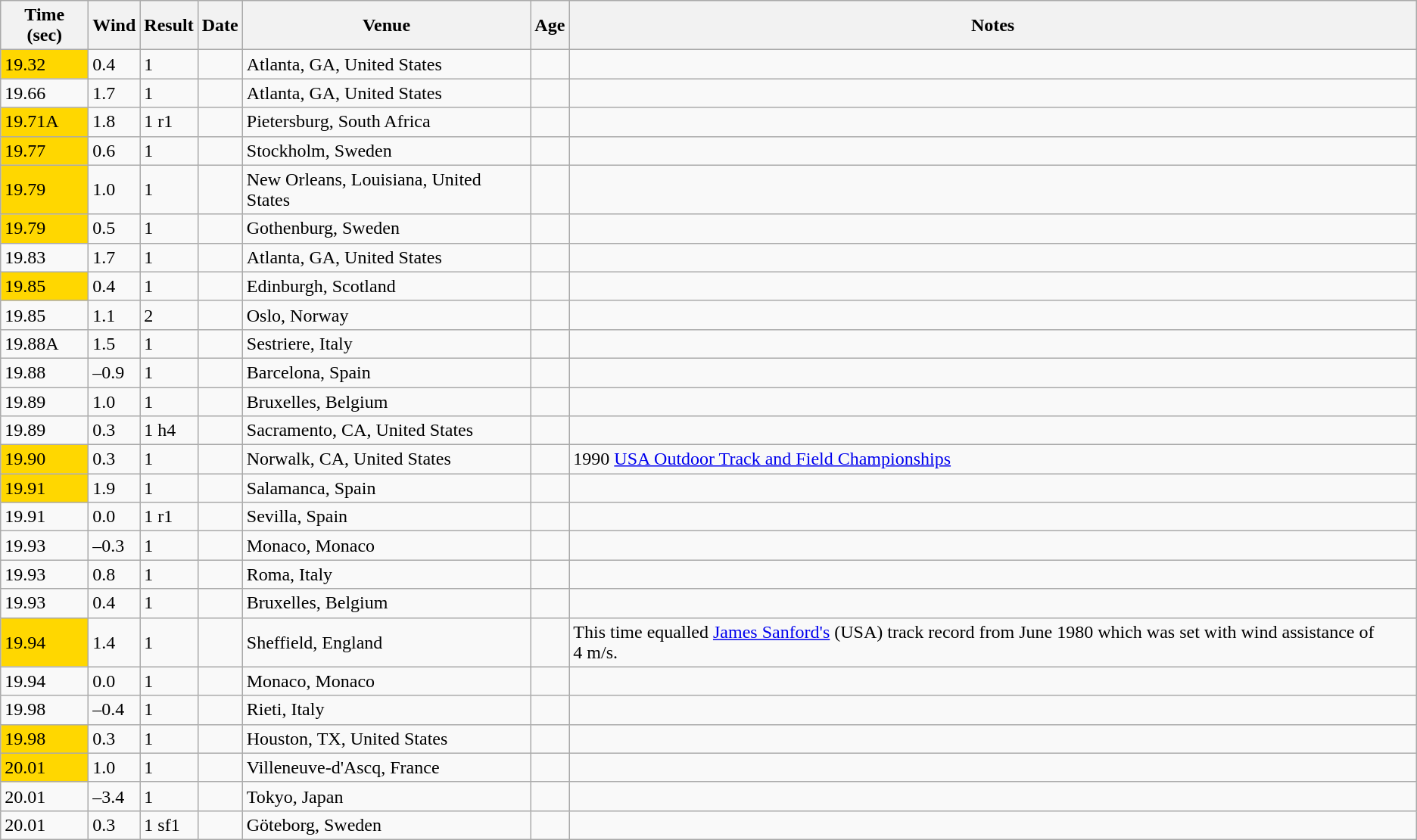<table class="wikitable sortable">
<tr>
<th>Time (sec)</th>
<th>Wind</th>
<th>Result</th>
<th>Date</th>
<th>Venue</th>
<th>Age</th>
<th>Notes</th>
</tr>
<tr>
<td bgcolor=gold>19.32   </td>
<td>0.4</td>
<td>1</td>
<td></td>
<td>Atlanta, GA, United States</td>
<td></td>
<td></td>
</tr>
<tr>
<td>19.66 </td>
<td>1.7</td>
<td>1</td>
<td></td>
<td>Atlanta, GA, United States</td>
<td></td>
<td></td>
</tr>
<tr>
<td bgcolor=gold>19.71A</td>
<td>1.8</td>
<td>1 r1</td>
<td></td>
<td>Pietersburg, South Africa</td>
<td></td>
<td></td>
</tr>
<tr>
<td bgcolor=gold>19.77</td>
<td>0.6</td>
<td>1</td>
<td></td>
<td>Stockholm, Sweden</td>
<td></td>
<td></td>
</tr>
<tr>
<td bgcolor=gold>19.79</td>
<td>1.0</td>
<td>1</td>
<td></td>
<td>New Orleans, Louisiana, United States</td>
<td></td>
<td></td>
</tr>
<tr>
<td bgcolor=gold>19.79 </td>
<td>0.5</td>
<td>1</td>
<td></td>
<td>Gothenburg, Sweden</td>
<td></td>
<td></td>
</tr>
<tr>
<td>19.83</td>
<td>1.7</td>
<td>1</td>
<td></td>
<td>Atlanta, GA, United States</td>
<td></td>
<td></td>
</tr>
<tr>
<td bgcolor=gold>19.85</td>
<td>0.4</td>
<td>1</td>
<td></td>
<td>Edinburgh, Scotland</td>
<td></td>
<td></td>
</tr>
<tr>
<td>19.85</td>
<td>1.1</td>
<td>2</td>
<td></td>
<td>Oslo, Norway</td>
<td></td>
<td></td>
</tr>
<tr>
<td>19.88A</td>
<td>1.5</td>
<td>1</td>
<td></td>
<td>Sestriere, Italy</td>
<td></td>
<td></td>
</tr>
<tr>
<td>19.88</td>
<td>–0.9</td>
<td>1</td>
<td></td>
<td>Barcelona, Spain</td>
<td></td>
<td></td>
</tr>
<tr>
<td>19.89</td>
<td>1.0</td>
<td>1</td>
<td></td>
<td>Bruxelles, Belgium</td>
<td></td>
<td></td>
</tr>
<tr>
<td>19.89</td>
<td>0.3</td>
<td>1 h4</td>
<td></td>
<td>Sacramento, CA, United States</td>
<td></td>
<td></td>
</tr>
<tr>
<td bgcolor=gold>19.90</td>
<td>0.3</td>
<td>1</td>
<td></td>
<td>Norwalk, CA, United States</td>
<td></td>
<td>1990 <a href='#'>USA Outdoor Track and Field Championships</a></td>
</tr>
<tr>
<td bgcolor=gold>19.91</td>
<td>1.9</td>
<td>1</td>
<td></td>
<td>Salamanca, Spain</td>
<td></td>
<td></td>
</tr>
<tr>
<td>19.91</td>
<td>0.0</td>
<td>1 r1</td>
<td></td>
<td>Sevilla, Spain</td>
<td></td>
<td></td>
</tr>
<tr>
<td>19.93</td>
<td>–0.3</td>
<td>1</td>
<td></td>
<td>Monaco, Monaco</td>
<td></td>
<td></td>
</tr>
<tr>
<td>19.93</td>
<td>0.8</td>
<td>1</td>
<td></td>
<td>Roma, Italy</td>
<td></td>
<td></td>
</tr>
<tr>
<td>19.93</td>
<td>0.4</td>
<td>1</td>
<td></td>
<td>Bruxelles, Belgium</td>
<td></td>
<td></td>
</tr>
<tr>
<td bgcolor=gold>19.94</td>
<td>1.4</td>
<td>1</td>
<td></td>
<td>Sheffield, England</td>
<td></td>
<td>This time equalled <a href='#'>James Sanford's</a> (USA) track record from June 1980 which was set with wind assistance of 4 m/s.</td>
</tr>
<tr>
<td>19.94</td>
<td>0.0</td>
<td>1</td>
<td></td>
<td>Monaco, Monaco</td>
<td></td>
<td></td>
</tr>
<tr>
<td>19.98</td>
<td>–0.4</td>
<td>1</td>
<td></td>
<td>Rieti, Italy</td>
<td></td>
<td></td>
</tr>
<tr>
<td bgcolor=gold>19.98</td>
<td>0.3</td>
<td>1</td>
<td></td>
<td>Houston, TX, United States</td>
<td></td>
<td></td>
</tr>
<tr>
<td bgcolor=gold>20.01</td>
<td>1.0</td>
<td>1</td>
<td></td>
<td>Villeneuve-d'Ascq, France</td>
<td></td>
<td></td>
</tr>
<tr>
<td>20.01 </td>
<td>–3.4</td>
<td>1</td>
<td></td>
<td>Tokyo, Japan</td>
<td></td>
<td></td>
</tr>
<tr>
<td>20.01</td>
<td>0.3</td>
<td>1 sf1</td>
<td></td>
<td>Göteborg, Sweden</td>
<td></td>
<td></td>
</tr>
</table>
